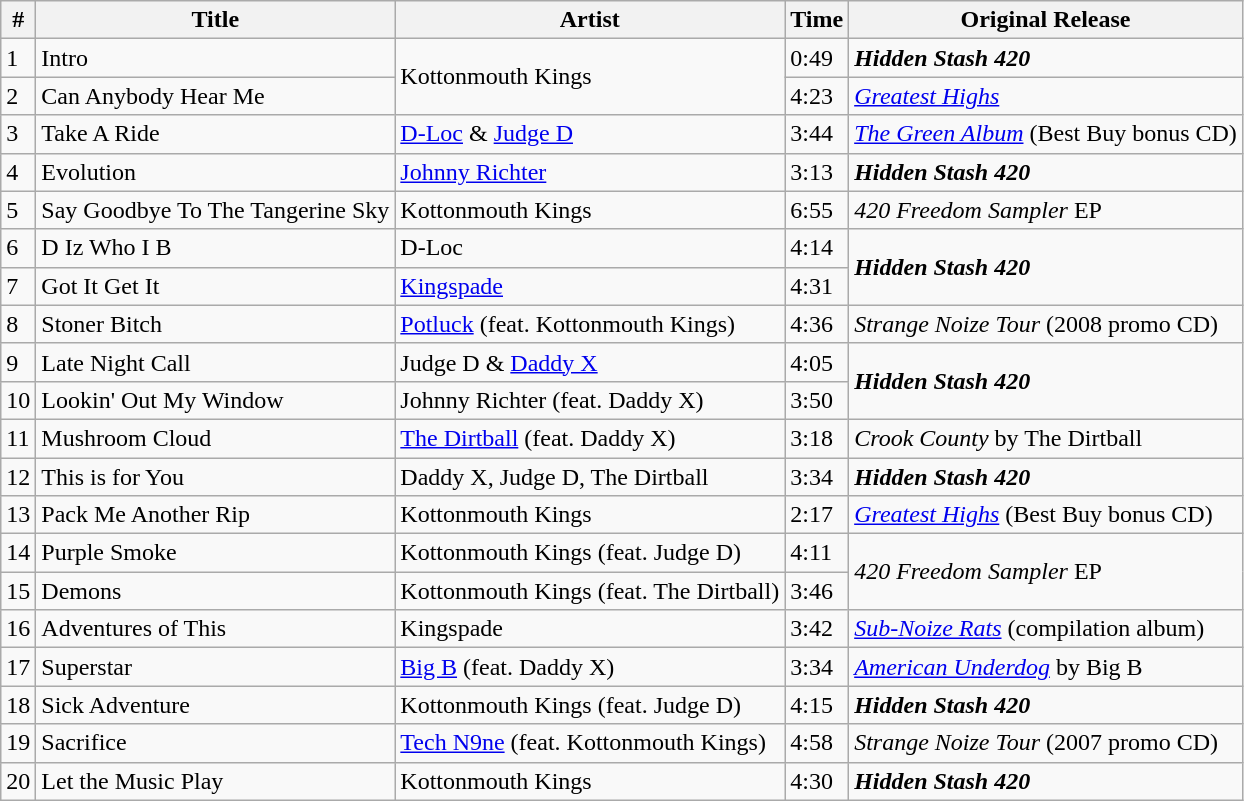<table class="wikitable">
<tr>
<th style="text-align:center;">#</th>
<th style="text-align:center;">Title</th>
<th style="text-align:center;">Artist</th>
<th style="text-align:center;">Time</th>
<th style="text-align:center;">Original Release</th>
</tr>
<tr>
<td>1</td>
<td>Intro</td>
<td rowspan = 2>Kottonmouth Kings</td>
<td>0:49</td>
<td><strong><em>Hidden Stash 420</em></strong></td>
</tr>
<tr>
<td>2</td>
<td>Can Anybody Hear Me</td>
<td>4:23</td>
<td><em><a href='#'>Greatest Highs</a></em></td>
</tr>
<tr>
<td>3</td>
<td>Take A Ride</td>
<td><a href='#'>D-Loc</a> & <a href='#'>Judge D</a></td>
<td>3:44</td>
<td><em><a href='#'>The Green Album</a></em> (Best Buy bonus CD)</td>
</tr>
<tr>
<td>4</td>
<td>Evolution</td>
<td><a href='#'>Johnny Richter</a></td>
<td>3:13</td>
<td><strong><em>Hidden Stash 420</em></strong></td>
</tr>
<tr>
<td>5</td>
<td>Say Goodbye To The Tangerine Sky</td>
<td>Kottonmouth Kings</td>
<td>6:55</td>
<td><em>420 Freedom Sampler</em> EP</td>
</tr>
<tr>
<td>6</td>
<td>D Iz Who I B</td>
<td>D-Loc</td>
<td>4:14</td>
<td rowspan = 2><strong><em>Hidden Stash 420</em></strong></td>
</tr>
<tr>
<td>7</td>
<td>Got It Get It</td>
<td><a href='#'>Kingspade</a></td>
<td>4:31</td>
</tr>
<tr>
<td>8</td>
<td>Stoner Bitch</td>
<td><a href='#'>Potluck</a> (feat. Kottonmouth Kings)</td>
<td>4:36</td>
<td><em>Strange Noize Tour</em> (2008 promo CD)</td>
</tr>
<tr>
<td>9</td>
<td>Late Night Call</td>
<td>Judge D & <a href='#'>Daddy X</a></td>
<td>4:05</td>
<td rowspan = 2><strong><em>Hidden Stash 420</em></strong></td>
</tr>
<tr>
<td>10</td>
<td>Lookin' Out My Window</td>
<td>Johnny Richter (feat. Daddy X)</td>
<td>3:50</td>
</tr>
<tr>
<td>11</td>
<td>Mushroom Cloud</td>
<td><a href='#'>The Dirtball</a> (feat. Daddy X)</td>
<td>3:18</td>
<td><em>Crook County</em> by The Dirtball</td>
</tr>
<tr>
<td>12</td>
<td>This is for You</td>
<td>Daddy X, Judge D, The Dirtball</td>
<td>3:34</td>
<td><strong><em>Hidden Stash 420</em></strong></td>
</tr>
<tr>
<td>13</td>
<td>Pack Me Another Rip</td>
<td>Kottonmouth Kings</td>
<td>2:17</td>
<td><em><a href='#'>Greatest Highs</a></em> (Best Buy bonus CD)</td>
</tr>
<tr>
<td>14</td>
<td>Purple Smoke</td>
<td>Kottonmouth Kings (feat. Judge D)</td>
<td>4:11</td>
<td rowspan = 2><em>420 Freedom Sampler</em> EP</td>
</tr>
<tr>
<td>15</td>
<td>Demons</td>
<td>Kottonmouth Kings (feat. The Dirtball)</td>
<td>3:46</td>
</tr>
<tr>
<td>16</td>
<td>Adventures of This</td>
<td>Kingspade</td>
<td>3:42</td>
<td><em><a href='#'>Sub-Noize Rats</a></em> (compilation album)</td>
</tr>
<tr>
<td>17</td>
<td>Superstar</td>
<td><a href='#'>Big B</a> (feat. Daddy X)</td>
<td>3:34</td>
<td><em><a href='#'>American Underdog</a></em> by Big B</td>
</tr>
<tr>
<td>18</td>
<td>Sick Adventure</td>
<td>Kottonmouth Kings (feat. Judge D)</td>
<td>4:15</td>
<td><strong><em>Hidden Stash 420</em></strong></td>
</tr>
<tr>
<td>19</td>
<td>Sacrifice</td>
<td><a href='#'>Tech N9ne</a> (feat. Kottonmouth Kings)</td>
<td>4:58</td>
<td><em>Strange Noize Tour</em> (2007 promo CD)</td>
</tr>
<tr>
<td>20</td>
<td>Let the Music Play</td>
<td>Kottonmouth Kings</td>
<td>4:30</td>
<td><strong><em>Hidden Stash 420</em></strong></td>
</tr>
</table>
